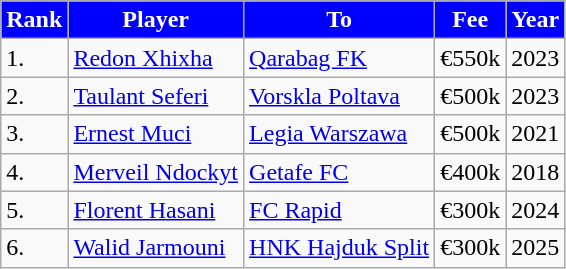<table border="0" class="wikitable">
<tr>
<th style="color:white; background:blue;">Rank</th>
<th style="color:white; background:blue;">Player</th>
<th style="color:white; background:blue;">To</th>
<th style="color:white; background:blue;">Fee</th>
<th style="color:white; background:blue;">Year</th>
</tr>
<tr>
<td>1.</td>
<td> <a href='#'>Redon Xhixha</a></td>
<td> <a href='#'>Qarabag FK</a></td>
<td>€550k</td>
<td>2023</td>
</tr>
<tr>
<td>2.</td>
<td> <a href='#'>Taulant Seferi</a></td>
<td> <a href='#'>Vorskla Poltava</a></td>
<td>€500k</td>
<td>2023</td>
</tr>
<tr>
<td>3.</td>
<td> <a href='#'>Ernest Muci</a></td>
<td> <a href='#'>Legia Warszawa</a></td>
<td>€500k</td>
<td>2021</td>
</tr>
<tr>
<td>4.</td>
<td> <a href='#'>Merveil Ndockyt</a></td>
<td> <a href='#'>Getafe FC</a></td>
<td>€400k</td>
<td>2018</td>
</tr>
<tr>
<td>5.</td>
<td> <a href='#'>Florent Hasani</a></td>
<td> <a href='#'>FC Rapid</a></td>
<td>€300k</td>
<td>2024</td>
</tr>
<tr>
<td>6.</td>
<td> <a href='#'>Walid Jarmouni</a></td>
<td> <a href='#'>HNK Hajduk Split</a></td>
<td>€300k</td>
<td>2025</td>
</tr>
</table>
